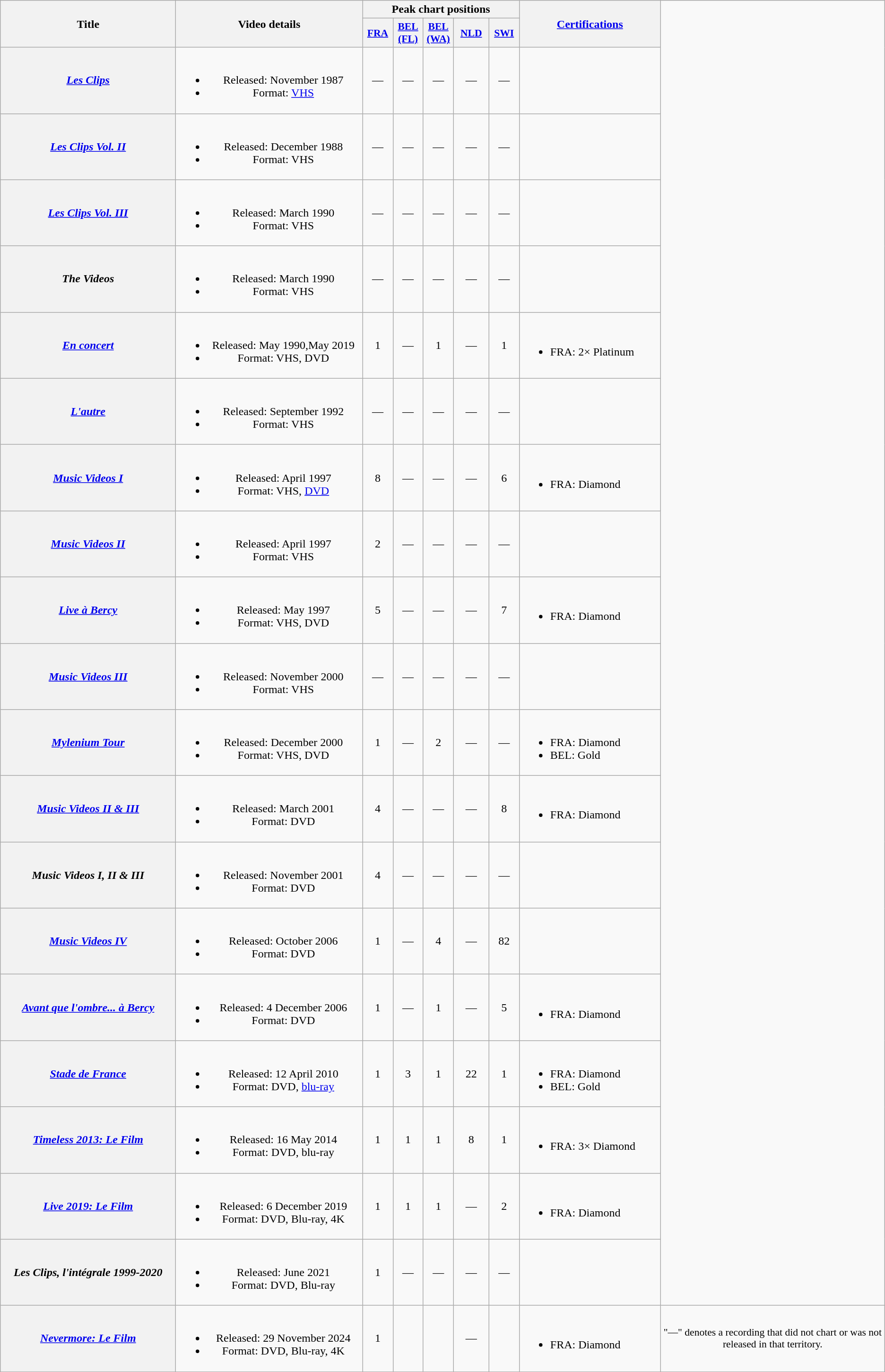<table class="wikitable plainrowheaders" style="text-align:center;">
<tr>
<th scope="col" rowspan="2" style="width:15em;">Title</th>
<th scope="col" rowspan="2" style="width:16em;">Video details</th>
<th scope="col" colspan="5">Peak chart positions</th>
<th scope="col" rowspan="2" style="width:12em;"><a href='#'>Certifications</a></th>
</tr>
<tr>
<th scope="col" style="width:2.5em;font-size:90%;"><a href='#'>FRA</a><br></th>
<th scope="col" style="width:2.5em;font-size:90%;"><a href='#'>BEL (FL)</a><br></th>
<th scope="col" style="width:2.5em;font-size:90%;"><a href='#'>BEL (WA)</a><br></th>
<th scope="col" style="width:3em;font-size:90%;"><a href='#'>NLD</a><br></th>
<th scope="col" style="width:2.5em;font-size:90%;"><a href='#'>SWI</a><br></th>
</tr>
<tr>
<th scope="row"><em><a href='#'>Les Clips</a></em></th>
<td><br><ul><li>Released: November 1987</li><li>Format: <a href='#'>VHS</a></li></ul></td>
<td>—</td>
<td>—</td>
<td>—</td>
<td>—</td>
<td>—</td>
<td align="left"></td>
</tr>
<tr>
<th scope="row"><em><a href='#'>Les Clips Vol. II</a></em></th>
<td><br><ul><li>Released: December 1988</li><li>Format: VHS</li></ul></td>
<td>—</td>
<td>—</td>
<td>—</td>
<td>—</td>
<td>—</td>
<td align="left"></td>
</tr>
<tr>
<th scope="row"><em><a href='#'>Les Clips Vol. III</a></em></th>
<td><br><ul><li>Released: March 1990</li><li>Format: VHS</li></ul></td>
<td>—</td>
<td>—</td>
<td>—</td>
<td>—</td>
<td>—</td>
<td align="left"></td>
</tr>
<tr>
<th scope="row"><em>The Videos</em></th>
<td><br><ul><li>Released: March 1990</li><li>Format: VHS</li></ul></td>
<td>—</td>
<td>—</td>
<td>—</td>
<td>—</td>
<td>—</td>
<td></td>
</tr>
<tr>
<th scope="row"><em><a href='#'>En concert</a></em></th>
<td><br><ul><li>Released: May 1990,May 2019</li><li>Format: VHS, DVD</li></ul></td>
<td>1</td>
<td>—</td>
<td>1</td>
<td>—</td>
<td>1</td>
<td align="left"><br><ul><li>FRA: 2× Platinum</li></ul></td>
</tr>
<tr>
<th scope="row"><em><a href='#'>L'autre</a></em></th>
<td><br><ul><li>Released: September 1992</li><li>Format: VHS</li></ul></td>
<td>—</td>
<td>—</td>
<td>—</td>
<td>—</td>
<td>—</td>
<td align="left"></td>
</tr>
<tr>
<th scope="row"><em><a href='#'>Music Videos I</a></em></th>
<td><br><ul><li>Released: April 1997</li><li>Format: VHS, <a href='#'>DVD</a></li></ul></td>
<td>8</td>
<td>—</td>
<td>—</td>
<td>—</td>
<td>6</td>
<td align="left"><br><ul><li>FRA: Diamond</li></ul></td>
</tr>
<tr>
<th scope="row"><em><a href='#'>Music Videos II</a></em></th>
<td><br><ul><li>Released: April 1997</li><li>Format: VHS</li></ul></td>
<td>2</td>
<td>—</td>
<td>—</td>
<td>—</td>
<td>—</td>
<td align="left"></td>
</tr>
<tr>
<th scope="row"><em><a href='#'>Live à Bercy</a></em></th>
<td><br><ul><li>Released: May 1997</li><li>Format: VHS, DVD</li></ul></td>
<td>5</td>
<td>—</td>
<td>—</td>
<td>—</td>
<td>7</td>
<td align="left"><br><ul><li>FRA: Diamond</li></ul></td>
</tr>
<tr>
<th scope="row"><em><a href='#'>Music Videos III</a></em></th>
<td><br><ul><li>Released: November 2000</li><li>Format: VHS</li></ul></td>
<td>—</td>
<td>—</td>
<td>—</td>
<td>—</td>
<td>—</td>
<td align="left"></td>
</tr>
<tr>
<th scope="row"><em><a href='#'>Mylenium Tour</a></em></th>
<td><br><ul><li>Released: December 2000</li><li>Format: VHS, DVD</li></ul></td>
<td>1</td>
<td>—</td>
<td>2</td>
<td>—</td>
<td>—</td>
<td align="left"><br><ul><li>FRA: Diamond</li><li>BEL: Gold</li></ul></td>
</tr>
<tr>
<th scope="row"><em><a href='#'>Music Videos II & III</a></em></th>
<td><br><ul><li>Released: March 2001</li><li>Format: DVD</li></ul></td>
<td>4</td>
<td>—</td>
<td>—</td>
<td>—</td>
<td>8</td>
<td align="left"><br><ul><li>FRA: Diamond</li></ul></td>
</tr>
<tr>
<th scope="row"><em>Music Videos I, II & III</em></th>
<td><br><ul><li>Released: November 2001</li><li>Format: DVD</li></ul></td>
<td>4</td>
<td>—</td>
<td>—</td>
<td>—</td>
<td>—</td>
<td></td>
</tr>
<tr>
<th scope="row"><em><a href='#'>Music Videos IV</a></em></th>
<td><br><ul><li>Released: October 2006</li><li>Format: DVD</li></ul></td>
<td>1</td>
<td>—</td>
<td>4</td>
<td>—</td>
<td>82</td>
<td align="left"></td>
</tr>
<tr>
<th scope="row"><em><a href='#'>Avant que l'ombre... à Bercy</a></em></th>
<td><br><ul><li>Released: 4 December 2006</li><li>Format: DVD</li></ul></td>
<td>1</td>
<td>—</td>
<td>1</td>
<td>—</td>
<td>5</td>
<td align="left"><br><ul><li>FRA: Diamond</li></ul></td>
</tr>
<tr>
<th scope="row"><em><a href='#'>Stade de France</a></em></th>
<td><br><ul><li>Released: 12 April 2010</li><li>Format: DVD, <a href='#'>blu-ray</a></li></ul></td>
<td>1</td>
<td>3</td>
<td>1</td>
<td>22</td>
<td>1</td>
<td align="left"><br><ul><li>FRA: Diamond</li><li>BEL: Gold</li></ul></td>
</tr>
<tr>
<th scope="row"><em><a href='#'>Timeless 2013: Le Film</a></em></th>
<td><br><ul><li>Released: 16 May 2014</li><li>Format: DVD, blu-ray</li></ul></td>
<td>1</td>
<td>1</td>
<td>1</td>
<td>8</td>
<td>1</td>
<td align="left"><br><ul><li>FRA: 3× Diamond</li></ul></td>
</tr>
<tr>
<th scope="row"><em><a href='#'>Live 2019: Le Film</a></em></th>
<td><br><ul><li>Released: 6 December 2019</li><li>Format: DVD, Blu-ray, 4K</li></ul></td>
<td>1</td>
<td>1</td>
<td>1</td>
<td>—</td>
<td>2</td>
<td align="left"><br><ul><li>FRA: Diamond</li></ul></td>
</tr>
<tr>
<th scope="row"><em>Les Clips, l'intégrale 1999-2020</em></th>
<td><br><ul><li>Released: June 2021</li><li>Format: DVD, Blu-ray</li></ul></td>
<td>1</td>
<td>—</td>
<td>—</td>
<td>—</td>
<td>—</td>
<td align="left"></td>
</tr>
<tr>
<th scope="row"><em><a href='#'>Nevermore: Le Film</a></em></th>
<td><br><ul><li>Released: 29 November 2024</li><li>Format: DVD, Blu-ray, 4K</li></ul></td>
<td>1</td>
<td></td>
<td></td>
<td>—</td>
<td></td>
<td align="left"><br><ul><li>FRA: Diamond</li></ul></td>
<td colspan="11" style="font-size:90%">"—" denotes a recording that did not chart or was not released in that territory.</td>
</tr>
</table>
